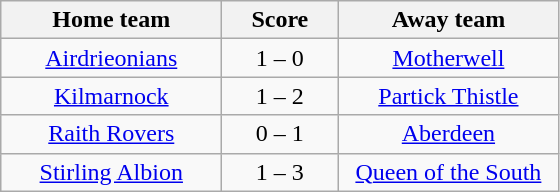<table class="wikitable" style="text-align: center">
<tr>
<th width=140>Home team</th>
<th width=70>Score</th>
<th width=140>Away team</th>
</tr>
<tr>
<td><a href='#'>Airdrieonians</a></td>
<td>1 – 0</td>
<td><a href='#'>Motherwell</a></td>
</tr>
<tr>
<td><a href='#'>Kilmarnock</a></td>
<td>1 – 2</td>
<td><a href='#'>Partick Thistle</a></td>
</tr>
<tr>
<td><a href='#'>Raith Rovers</a></td>
<td>0 – 1</td>
<td><a href='#'>Aberdeen</a></td>
</tr>
<tr>
<td><a href='#'>Stirling Albion</a></td>
<td>1 – 3</td>
<td><a href='#'>Queen of the South</a></td>
</tr>
</table>
